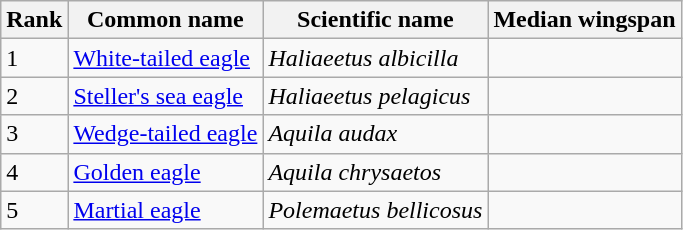<table class="wikitable">
<tr>
<th>Rank</th>
<th>Common name</th>
<th>Scientific name</th>
<th>Median wingspan</th>
</tr>
<tr>
<td>1</td>
<td><a href='#'>White-tailed eagle</a></td>
<td><em>Haliaeetus albicilla</em></td>
<td></td>
</tr>
<tr>
<td>2</td>
<td><a href='#'>Steller's sea eagle</a></td>
<td><em>Haliaeetus pelagicus</em></td>
<td></td>
</tr>
<tr>
<td>3</td>
<td><a href='#'>Wedge-tailed eagle</a></td>
<td><em>Aquila audax</em></td>
<td></td>
</tr>
<tr>
<td>4</td>
<td><a href='#'>Golden eagle</a></td>
<td><em>Aquila chrysaetos</em></td>
<td></td>
</tr>
<tr>
<td>5</td>
<td><a href='#'>Martial eagle</a></td>
<td><em>Polemaetus bellicosus</em></td>
<td></td>
</tr>
</table>
